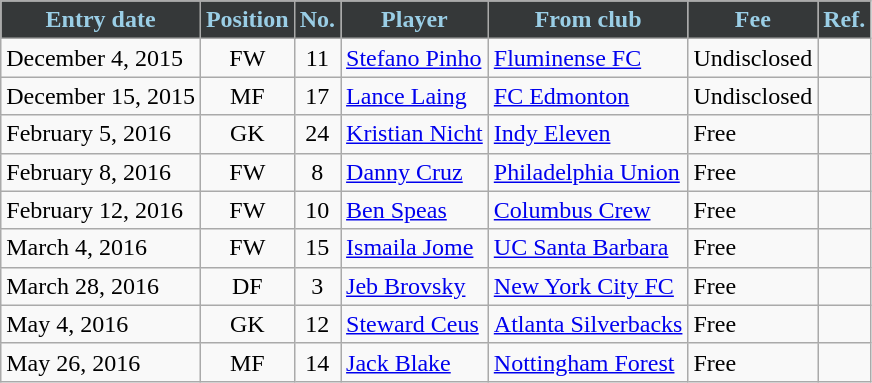<table class="wikitable sortable">
<tr>
<th style="background:#353839; color:#9acee6;"><strong>Entry date</strong></th>
<th style="background:#353839; color:#9acee6;"><strong>Position</strong></th>
<th style="background:#353839; color:#9acee6;"><strong>No.</strong></th>
<th style="background:#353839; color:#9acee6;"><strong>Player</strong></th>
<th style="background:#353839; color:#9acee6;"><strong>From club</strong></th>
<th style="background:#353839; color:#9acee6;"><strong>Fee</strong></th>
<th style="background:#353839; color:#9acee6;"><strong>Ref.</strong></th>
</tr>
<tr>
<td>December 4, 2015</td>
<td style="text-align:center;">FW</td>
<td style="text-align:center;">11</td>
<td style="text-align:left;"> <a href='#'>Stefano Pinho</a></td>
<td style="text-align:left;"> <a href='#'>Fluminense FC</a></td>
<td>Undisclosed</td>
<td></td>
</tr>
<tr>
<td>December 15, 2015</td>
<td style="text-align:center;">MF</td>
<td style="text-align:center;">17</td>
<td style="text-align:left;"> <a href='#'>Lance Laing</a></td>
<td style="text-align:left;"> <a href='#'>FC Edmonton</a></td>
<td>Undisclosed</td>
<td></td>
</tr>
<tr>
<td>February 5, 2016</td>
<td style="text-align:center;">GK</td>
<td style="text-align:center;">24</td>
<td style="text-align:left;"> <a href='#'>Kristian Nicht</a></td>
<td style="text-align:left;"> <a href='#'>Indy Eleven</a></td>
<td>Free</td>
<td></td>
</tr>
<tr>
<td>February 8, 2016</td>
<td style="text-align:center;">FW</td>
<td style="text-align:center;">8</td>
<td style="text-align:left;"> <a href='#'>Danny Cruz</a></td>
<td style="text-align:left;"> <a href='#'>Philadelphia Union</a></td>
<td>Free</td>
<td></td>
</tr>
<tr>
<td>February 12, 2016</td>
<td style="text-align:center;">FW</td>
<td style="text-align:center;">10</td>
<td style="text-align:left;"> <a href='#'>Ben Speas</a></td>
<td style="text-align:left;"> <a href='#'>Columbus Crew</a></td>
<td>Free</td>
<td></td>
</tr>
<tr>
<td>March 4, 2016</td>
<td style="text-align:center;">FW</td>
<td style="text-align:center;">15</td>
<td style="text-align:left;"> <a href='#'>Ismaila Jome</a></td>
<td style="text-align:left;"> <a href='#'>UC Santa Barbara</a></td>
<td>Free</td>
<td></td>
</tr>
<tr>
<td>March 28, 2016</td>
<td style="text-align:center;">DF</td>
<td style="text-align:center;">3</td>
<td style="text-align:left;"> <a href='#'>Jeb Brovsky</a></td>
<td style="text-align:left;"> <a href='#'>New York City FC</a></td>
<td>Free</td>
<td></td>
</tr>
<tr>
<td>May 4, 2016</td>
<td style="text-align:center;">GK</td>
<td style="text-align:center;">12</td>
<td style="text-align:left;"> <a href='#'>Steward Ceus</a></td>
<td style="text-align:left;"> <a href='#'>Atlanta Silverbacks</a></td>
<td>Free</td>
<td></td>
</tr>
<tr>
<td>May 26, 2016</td>
<td style="text-align:center;">MF</td>
<td style="text-align:center;">14</td>
<td style="text-align:left;"> <a href='#'>Jack Blake</a></td>
<td style="text-align:left;"> <a href='#'>Nottingham Forest</a></td>
<td>Free</td>
<td></td>
</tr>
</table>
